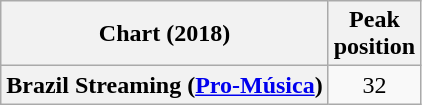<table class="wikitable sortable plainrowheaders" style="text-align:center;">
<tr>
<th scope="col">Chart (2018)</th>
<th scope="col">Peak<br>position</th>
</tr>
<tr>
<th scope="row">Brazil Streaming (<a href='#'>Pro-Música</a>)</th>
<td>32</td>
</tr>
</table>
